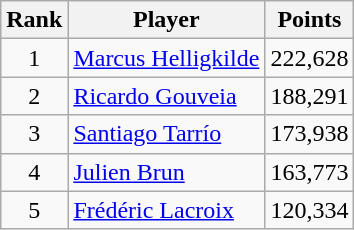<table class="wikitable">
<tr>
<th>Rank</th>
<th>Player</th>
<th>Points</th>
</tr>
<tr>
<td align=center>1</td>
<td> <a href='#'>Marcus Helligkilde</a></td>
<td align=center>222,628</td>
</tr>
<tr>
<td align=center>2</td>
<td> <a href='#'>Ricardo Gouveia</a></td>
<td align=center>188,291</td>
</tr>
<tr>
<td align=center>3</td>
<td> <a href='#'>Santiago Tarrío</a></td>
<td align=center>173,938</td>
</tr>
<tr>
<td align=center>4</td>
<td> <a href='#'>Julien Brun</a></td>
<td align=center>163,773</td>
</tr>
<tr>
<td align=center>5</td>
<td> <a href='#'>Frédéric Lacroix</a></td>
<td align=center>120,334</td>
</tr>
</table>
